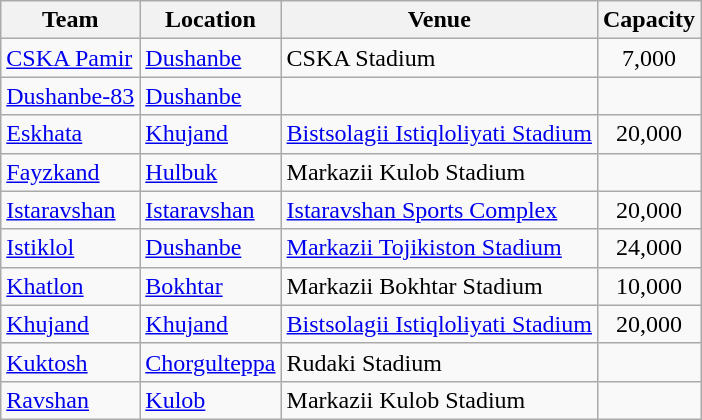<table class="wikitable sortable" border="1">
<tr>
<th>Team</th>
<th>Location</th>
<th>Venue</th>
<th>Capacity</th>
</tr>
<tr>
<td><a href='#'>CSKA Pamir</a></td>
<td><a href='#'>Dushanbe</a></td>
<td>CSKA Stadium</td>
<td style="text-align:center;">7,000</td>
</tr>
<tr>
<td><a href='#'>Dushanbe-83</a></td>
<td><a href='#'>Dushanbe</a></td>
<td></td>
<td style="text-align:center;"></td>
</tr>
<tr>
<td><a href='#'>Eskhata</a></td>
<td><a href='#'>Khujand</a></td>
<td><a href='#'>Bistsolagii Istiqloliyati Stadium</a></td>
<td style="text-align:center;">20,000</td>
</tr>
<tr>
<td><a href='#'>Fayzkand</a></td>
<td><a href='#'>Hulbuk</a></td>
<td>Markazii Kulob Stadium</td>
<td style="text-align:center;"></td>
</tr>
<tr>
<td><a href='#'>Istaravshan</a></td>
<td><a href='#'>Istaravshan</a></td>
<td><a href='#'>Istaravshan Sports Complex</a></td>
<td style="text-align:center;">20,000</td>
</tr>
<tr>
<td><a href='#'>Istiklol</a></td>
<td><a href='#'>Dushanbe</a></td>
<td><a href='#'>Markazii Tojikiston Stadium</a></td>
<td style="text-align:center;">24,000</td>
</tr>
<tr>
<td><a href='#'>Khatlon</a></td>
<td><a href='#'>Bokhtar</a></td>
<td>Markazii Bokhtar Stadium</td>
<td style="text-align:center;">10,000</td>
</tr>
<tr>
<td><a href='#'>Khujand</a></td>
<td><a href='#'>Khujand</a></td>
<td><a href='#'>Bistsolagii Istiqloliyati Stadium</a></td>
<td style="text-align:center;">20,000</td>
</tr>
<tr>
<td><a href='#'>Kuktosh</a></td>
<td><a href='#'>Chorgulteppa</a></td>
<td>Rudaki Stadium</td>
<td style="text-align:center;"></td>
</tr>
<tr>
<td><a href='#'>Ravshan</a></td>
<td><a href='#'>Kulob</a></td>
<td>Markazii Kulob Stadium</td>
<td style="text-align:center;"></td>
</tr>
</table>
